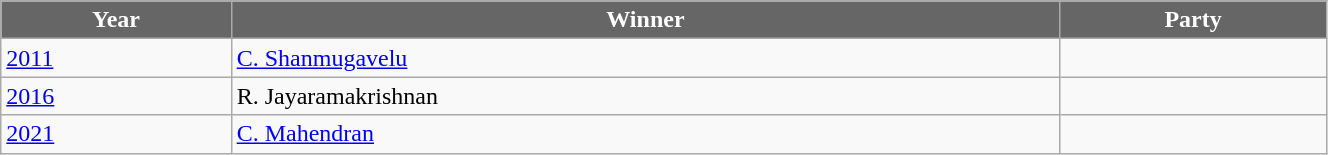<table class="wikitable sortable" width="70%">
<tr>
<th style="background-color:#666666; color:white">Year</th>
<th style="background-color:#666666; color:white">Winner</th>
<th style="background-color:#666666; color:white" colspan="2">Party</th>
</tr>
<tr>
<td><a href='#'>2011</a></td>
<td><a href='#'>C. Shanmugavelu</a></td>
<td></td>
</tr>
<tr>
<td><a href='#'>2016</a></td>
<td>R. Jayaramakrishnan</td>
<td></td>
</tr>
<tr>
<td><a href='#'>2021</a></td>
<td><a href='#'>C. Mahendran</a></td>
<td></td>
</tr>
</table>
